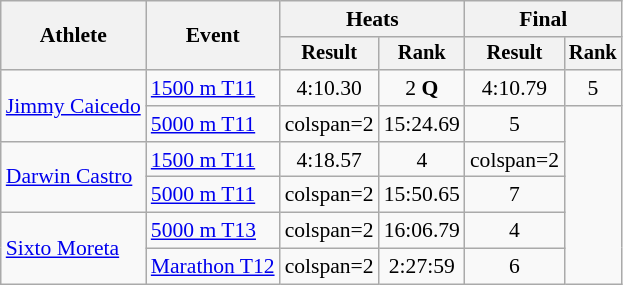<table class=wikitable style=font-size:90%;text-align:center>
<tr>
<th rowspan=2>Athlete</th>
<th rowspan=2>Event</th>
<th colspan=2>Heats</th>
<th colspan=2>Final</th>
</tr>
<tr style=font-size:95%>
<th>Result</th>
<th>Rank</th>
<th>Result</th>
<th>Rank</th>
</tr>
<tr style="text-align:center">
<td align=left rowspan=2><a href='#'>Jimmy Caicedo</a></td>
<td align=left><a href='#'>1500 m T11</a></td>
<td>4:10.30</td>
<td>2 <strong>Q</strong></td>
<td>4:10.79</td>
<td>5</td>
</tr>
<tr style="text-align:center">
<td align=left><a href='#'>5000 m T11</a></td>
<td>colspan=2 </td>
<td>15:24.69</td>
<td>5</td>
</tr>
<tr style="text-align:center">
<td align=left rowspan=2><a href='#'>Darwin Castro</a></td>
<td align=left><a href='#'>1500 m T11</a></td>
<td>4:18.57</td>
<td>4</td>
<td>colspan=2 </td>
</tr>
<tr style="text-align:center">
<td align=left><a href='#'>5000 m T11</a></td>
<td>colspan=2 </td>
<td>15:50.65</td>
<td>7</td>
</tr>
<tr style="text-align:center">
<td align=left rowspan=2><a href='#'>Sixto Moreta</a></td>
<td align=left><a href='#'>5000 m T13</a></td>
<td>colspan=2 </td>
<td>16:06.79</td>
<td>4</td>
</tr>
<tr>
<td align=left><a href='#'>Marathon T12</a></td>
<td>colspan=2 </td>
<td>2:27:59</td>
<td>6</td>
</tr>
</table>
